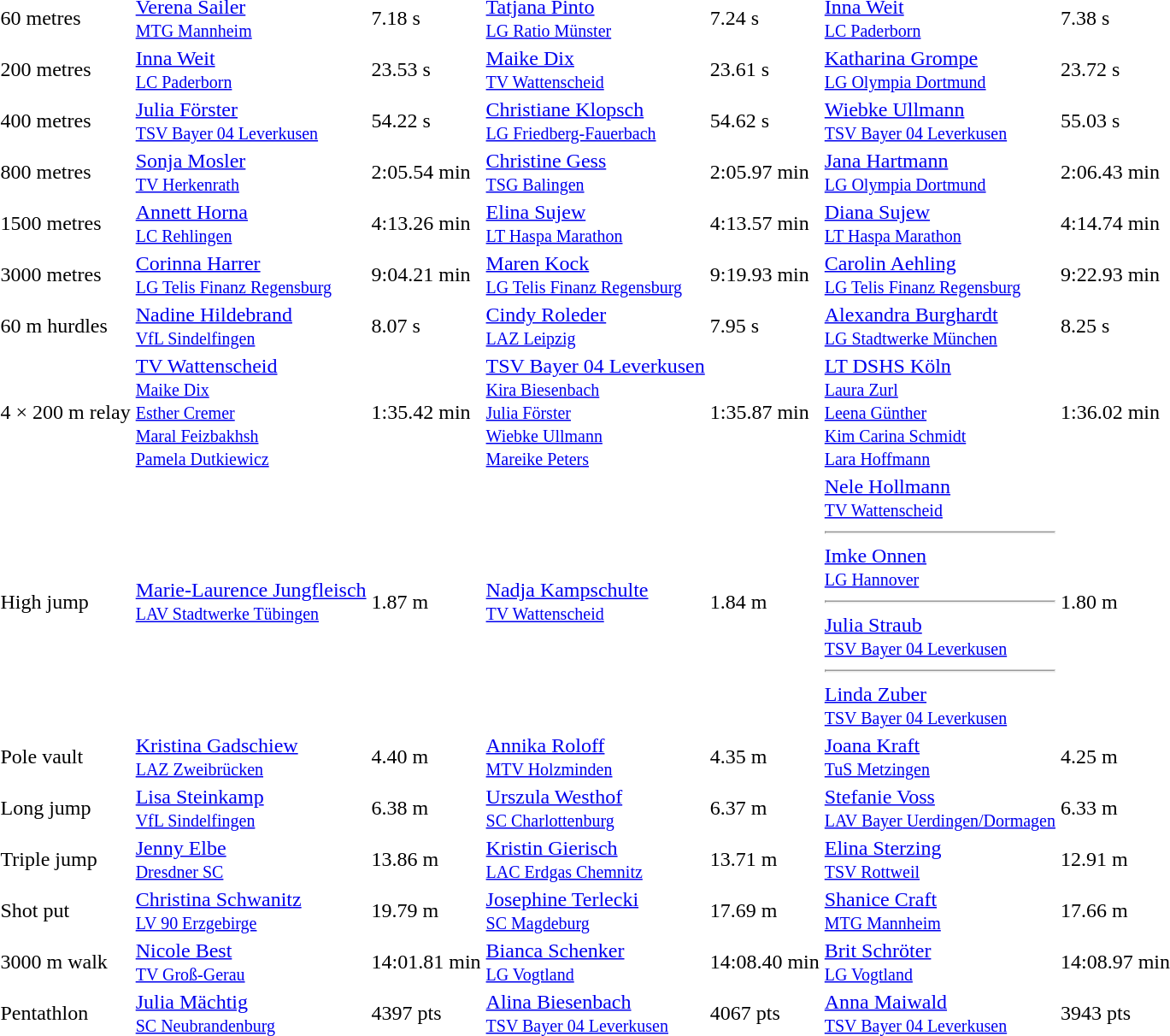<table>
<tr>
<td>60 metres</td>
<td><a href='#'>Verena Sailer</a><br><small><a href='#'>MTG Mannheim</a></small></td>
<td>7.18 s</td>
<td><a href='#'>Tatjana Pinto</a><br><small><a href='#'>LG Ratio Münster</a></small></td>
<td>7.24 s</td>
<td><a href='#'>Inna Weit</a><br><small><a href='#'>LC Paderborn</a></small></td>
<td>7.38 s</td>
</tr>
<tr>
<td>200 metres</td>
<td><a href='#'>Inna Weit</a><br><small><a href='#'>LC Paderborn</a></small></td>
<td>23.53 s</td>
<td><a href='#'>Maike Dix</a><br><small><a href='#'>TV Wattenscheid</a></small></td>
<td>23.61 s</td>
<td><a href='#'>Katharina Grompe</a><br><small><a href='#'>LG Olympia Dortmund</a></small></td>
<td>23.72 s</td>
</tr>
<tr>
<td>400 metres</td>
<td><a href='#'>Julia Förster</a><br><small><a href='#'>TSV Bayer 04 Leverkusen</a></small></td>
<td>54.22 s</td>
<td><a href='#'>Christiane Klopsch</a><br><small><a href='#'>LG Friedberg-Fauerbach</a></small></td>
<td>54.62 s</td>
<td><a href='#'>Wiebke Ullmann</a><br><small><a href='#'>TSV Bayer 04 Leverkusen</a></small></td>
<td>55.03 s</td>
</tr>
<tr>
<td>800 metres</td>
<td><a href='#'>Sonja Mosler</a><br><small><a href='#'>TV Herkenrath</a></small></td>
<td>2:05.54 min</td>
<td><a href='#'>Christine Gess</a><br><small><a href='#'>TSG Balingen</a></small></td>
<td>2:05.97 min</td>
<td><a href='#'>Jana Hartmann</a><br><small><a href='#'>LG Olympia Dortmund</a></small></td>
<td>2:06.43 min</td>
</tr>
<tr>
<td>1500 metres</td>
<td><a href='#'>Annett Horna</a><br><small><a href='#'>LC Rehlingen</a></small></td>
<td>4:13.26 min</td>
<td><a href='#'>Elina Sujew</a><br><small><a href='#'>LT Haspa Marathon</a></small></td>
<td>4:13.57 min</td>
<td><a href='#'>Diana Sujew</a><br><small><a href='#'>LT Haspa Marathon</a></small></td>
<td>4:14.74 min</td>
</tr>
<tr>
<td>3000 metres</td>
<td><a href='#'>Corinna Harrer</a><br><small><a href='#'>LG Telis Finanz Regensburg</a></small></td>
<td>9:04.21 min</td>
<td><a href='#'>Maren Kock</a><br><small><a href='#'>LG Telis Finanz Regensburg</a></small></td>
<td>9:19.93 min</td>
<td><a href='#'>Carolin Aehling</a><br><small><a href='#'>LG Telis Finanz Regensburg</a></small></td>
<td>9:22.93 min</td>
</tr>
<tr>
<td>60 m hurdles</td>
<td><a href='#'>Nadine Hildebrand</a><br><small><a href='#'>VfL Sindelfingen</a></small></td>
<td>8.07 s</td>
<td><a href='#'>Cindy Roleder</a><br><small><a href='#'>LAZ Leipzig</a></small></td>
<td>7.95 s</td>
<td><a href='#'>Alexandra Burghardt</a><br><small><a href='#'>LG Stadtwerke München</a></small></td>
<td>8.25 s</td>
</tr>
<tr>
<td>4 × 200 m relay</td>
<td><a href='#'>TV Wattenscheid</a><br><small><a href='#'>Maike Dix</a><br><a href='#'>Esther Cremer</a><br><a href='#'>Maral Feizbakhsh</a><br><a href='#'>Pamela Dutkiewicz</a></small></td>
<td>1:35.42 min</td>
<td><a href='#'>TSV Bayer 04 Leverkusen</a><br><small><a href='#'>Kira Biesenbach</a><br><a href='#'>Julia Förster</a><br><a href='#'>Wiebke Ullmann</a><br><a href='#'>Mareike Peters</a></small></td>
<td>1:35.87 min</td>
<td><a href='#'>LT DSHS Köln</a><br><small><a href='#'>Laura Zurl</a><br><a href='#'>Leena Günther</a><br><a href='#'>Kim Carina Schmidt</a><br><a href='#'>Lara Hoffmann</a></small></td>
<td>1:36.02 min</td>
</tr>
<tr>
<td>High jump</td>
<td><a href='#'>Marie-Laurence Jungfleisch</a><br><small><a href='#'>LAV Stadtwerke Tübingen</a></small></td>
<td>1.87 m</td>
<td><a href='#'>Nadja Kampschulte</a><br><small><a href='#'>TV Wattenscheid</a></small></td>
<td>1.84 m</td>
<td><a href='#'>Nele Hollmann</a><br><small><a href='#'>TV Wattenscheid</a></small><hr><a href='#'>Imke Onnen</a><br><small><a href='#'>LG Hannover</a></small><hr><a href='#'>Julia Straub</a><br><small><a href='#'>TSV Bayer 04 Leverkusen</a></small><hr><a href='#'>Linda Zuber</a><br><small><a href='#'>TSV Bayer 04 Leverkusen</a></small></td>
<td>1.80 m</td>
</tr>
<tr>
<td>Pole vault</td>
<td><a href='#'>Kristina Gadschiew</a><br><small><a href='#'>LAZ Zweibrücken</a></small></td>
<td>4.40 m</td>
<td><a href='#'>Annika Roloff</a><br><small><a href='#'>MTV Holzminden</a></small></td>
<td>4.35 m</td>
<td><a href='#'>Joana Kraft</a><br><small><a href='#'>TuS Metzingen</a></small></td>
<td>4.25 m</td>
</tr>
<tr>
<td>Long jump</td>
<td><a href='#'>Lisa Steinkamp</a><br><small><a href='#'>VfL Sindelfingen</a></small></td>
<td>6.38 m</td>
<td><a href='#'>Urszula Westhof</a><br><small><a href='#'>SC Charlottenburg</a></small></td>
<td>6.37 m</td>
<td><a href='#'>Stefanie Voss</a><br><small><a href='#'>LAV Bayer Uerdingen/Dormagen</a></small></td>
<td>6.33 m</td>
</tr>
<tr>
<td>Triple jump</td>
<td><a href='#'>Jenny Elbe</a><br><small><a href='#'>Dresdner SC</a></small></td>
<td>13.86 m</td>
<td><a href='#'>Kristin Gierisch</a><br><small><a href='#'>LAC Erdgas Chemnitz</a></small></td>
<td>13.71 m</td>
<td><a href='#'>Elina Sterzing</a><br><small><a href='#'>TSV Rottweil</a></small></td>
<td>12.91 m</td>
</tr>
<tr>
<td>Shot put</td>
<td><a href='#'>Christina Schwanitz</a><br><small><a href='#'>LV 90 Erzgebirge</a></small></td>
<td>19.79 m</td>
<td><a href='#'>Josephine Terlecki</a><br><small><a href='#'>SC Magdeburg</a></small></td>
<td>17.69 m</td>
<td><a href='#'>Shanice Craft</a><br><small><a href='#'>MTG Mannheim</a></small></td>
<td>17.66 m</td>
</tr>
<tr>
<td>3000 m walk</td>
<td><a href='#'>Nicole Best</a><br><small><a href='#'>TV Groß-Gerau</a></small></td>
<td>14:01.81 min</td>
<td><a href='#'>Bianca Schenker</a><br><small><a href='#'>LG Vogtland</a></small></td>
<td>14:08.40 min</td>
<td><a href='#'>Brit Schröter</a><br><small><a href='#'>LG Vogtland</a></small></td>
<td>14:08.97 min</td>
</tr>
<tr>
<td>Pentathlon</td>
<td><a href='#'>Julia Mächtig</a><br><small><a href='#'>SC Neubrandenburg</a></small></td>
<td>4397 pts</td>
<td><a href='#'>Alina Biesenbach</a><br><small><a href='#'>TSV Bayer 04 Leverkusen</a></small></td>
<td>4067 pts</td>
<td><a href='#'>Anna Maiwald</a><br><small><a href='#'>TSV Bayer 04 Leverkusen</a></small></td>
<td>3943 pts</td>
</tr>
</table>
